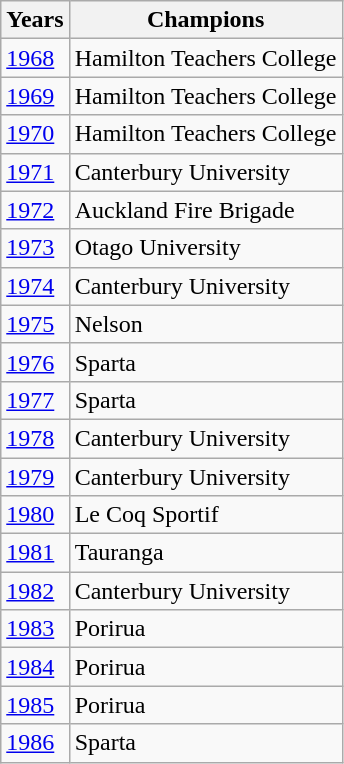<table class="wikitable" style="display:inline-table;">
<tr>
<th>Years</th>
<th>Champions</th>
</tr>
<tr>
<td><a href='#'>1968</a></td>
<td>Hamilton Teachers College</td>
</tr>
<tr>
<td><a href='#'>1969</a></td>
<td>Hamilton Teachers College</td>
</tr>
<tr>
<td><a href='#'>1970</a></td>
<td>Hamilton Teachers College</td>
</tr>
<tr>
<td><a href='#'>1971</a></td>
<td>Canterbury University</td>
</tr>
<tr>
<td><a href='#'>1972</a></td>
<td>Auckland Fire Brigade</td>
</tr>
<tr>
<td><a href='#'>1973</a></td>
<td>Otago University</td>
</tr>
<tr>
<td><a href='#'>1974</a></td>
<td>Canterbury University</td>
</tr>
<tr>
<td><a href='#'>1975</a></td>
<td>Nelson</td>
</tr>
<tr>
<td><a href='#'>1976</a></td>
<td>Sparta</td>
</tr>
<tr>
<td><a href='#'>1977</a></td>
<td>Sparta</td>
</tr>
<tr>
<td><a href='#'>1978</a></td>
<td>Canterbury University</td>
</tr>
<tr>
<td><a href='#'>1979</a></td>
<td>Canterbury University</td>
</tr>
<tr>
<td><a href='#'>1980</a></td>
<td>Le Coq Sportif</td>
</tr>
<tr>
<td><a href='#'>1981</a></td>
<td>Tauranga</td>
</tr>
<tr>
<td><a href='#'>1982</a></td>
<td>Canterbury University</td>
</tr>
<tr>
<td><a href='#'>1983</a></td>
<td>Porirua</td>
</tr>
<tr>
<td><a href='#'>1984</a></td>
<td>Porirua</td>
</tr>
<tr>
<td><a href='#'>1985</a></td>
<td>Porirua</td>
</tr>
<tr>
<td><a href='#'>1986</a></td>
<td>Sparta</td>
</tr>
</table>
